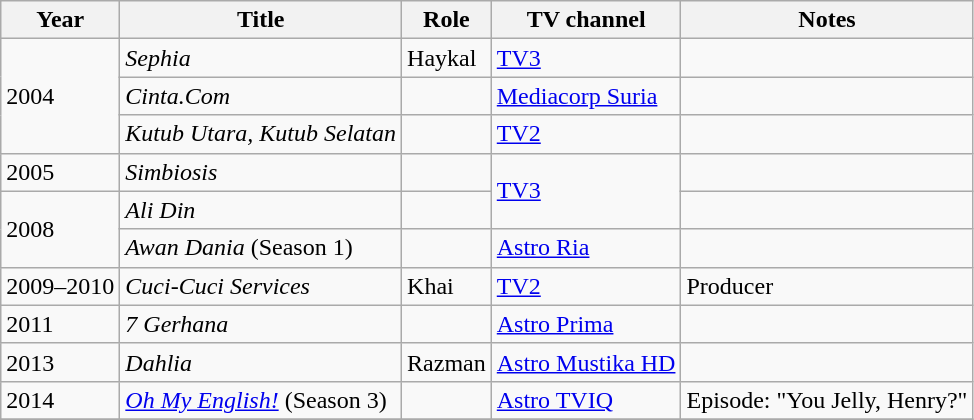<table class="wikitable">
<tr>
<th>Year</th>
<th>Title</th>
<th>Role</th>
<th>TV channel</th>
<th>Notes</th>
</tr>
<tr>
<td rowspan="3">2004</td>
<td><em>Sephia</em></td>
<td>Haykal</td>
<td><a href='#'>TV3</a></td>
<td></td>
</tr>
<tr>
<td><em>Cinta.Com</em></td>
<td></td>
<td><a href='#'>Mediacorp Suria</a></td>
<td></td>
</tr>
<tr>
<td><em>Kutub Utara, Kutub Selatan</em></td>
<td></td>
<td><a href='#'>TV2</a></td>
<td></td>
</tr>
<tr>
<td>2005</td>
<td><em>Simbiosis</em></td>
<td></td>
<td rowspan="2"><a href='#'>TV3</a></td>
<td></td>
</tr>
<tr>
<td rowspan="2">2008</td>
<td><em>Ali Din</em></td>
<td></td>
<td></td>
</tr>
<tr>
<td><em>Awan Dania</em> (Season 1)</td>
<td></td>
<td><a href='#'>Astro Ria</a></td>
<td></td>
</tr>
<tr>
<td>2009–2010</td>
<td><em>Cuci-Cuci Services</em></td>
<td>Khai</td>
<td><a href='#'>TV2</a></td>
<td>Producer</td>
</tr>
<tr>
<td>2011</td>
<td><em>7 Gerhana</em></td>
<td></td>
<td><a href='#'>Astro Prima</a></td>
<td></td>
</tr>
<tr>
<td>2013</td>
<td><em>Dahlia</em></td>
<td>Razman</td>
<td><a href='#'>Astro Mustika HD</a></td>
<td></td>
</tr>
<tr>
<td>2014</td>
<td><em><a href='#'>Oh My English!</a></em> (Season 3)</td>
<td></td>
<td><a href='#'>Astro TVIQ</a></td>
<td>Episode: "You Jelly, Henry?"</td>
</tr>
<tr>
</tr>
</table>
